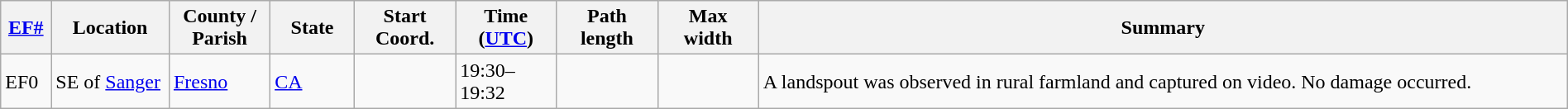<table class="wikitable sortable" style="width:100%;">
<tr>
<th scope="col"  style="width:3%; text-align:center;"><a href='#'>EF#</a></th>
<th scope="col"  style="width:7%; text-align:center;" class="unsortable">Location</th>
<th scope="col"  style="width:6%; text-align:center;" class="unsortable">County / Parish</th>
<th scope="col"  style="width:5%; text-align:center;">State</th>
<th scope="col"  style="width:6%; text-align:center;">Start Coord.</th>
<th scope="col"  style="width:6%; text-align:center;">Time (<a href='#'>UTC</a>)</th>
<th scope="col"  style="width:6%; text-align:center;">Path length</th>
<th scope="col"  style="width:6%; text-align:center;">Max width</th>
<th scope="col" class="unsortable" style="width:48%; text-align:center;">Summary</th>
</tr>
<tr>
<td bgcolor=>EF0</td>
<td>SE of <a href='#'>Sanger</a></td>
<td><a href='#'>Fresno</a></td>
<td><a href='#'>CA</a></td>
<td></td>
<td>19:30–19:32</td>
<td></td>
<td></td>
<td>A landspout was observed in rural farmland and captured on video. No damage occurred.</td>
</tr>
</table>
